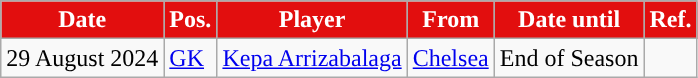<table class="wikitable plainrowheaders sortable">
<tr>
<th style="background:#e20e0e;color:#FFFFFF;">Date</th>
<th style="background:#e20e0e;color:#FFFFFF;">Pos.</th>
<th style="background:#e20e0e;color:#FFFFFF;">Player</th>
<th style="background:#e20e0e;color:#FFFFFF;">From</th>
<th style="background:#e20e0e;color:#FFFFFF;">Date until</th>
<th style="background:#e20e0e;color:#FFFFFF;">Ref.</th>
</tr>
<tr>
<td>29 August 2024</td>
<td><a href='#'>GK</a></td>
<td> <a href='#'>Kepa Arrizabalaga</a></td>
<td> <a href='#'>Chelsea</a></td>
<td>End of Season</td>
<td></td>
</tr>
</table>
